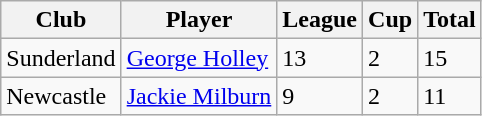<table class="wikitable">
<tr>
<th>Club</th>
<th>Player</th>
<th>League</th>
<th>Cup</th>
<th>Total</th>
</tr>
<tr>
<td>Sunderland</td>
<td><a href='#'>George Holley</a></td>
<td>13</td>
<td>2</td>
<td>15</td>
</tr>
<tr>
<td>Newcastle</td>
<td><a href='#'>Jackie Milburn</a></td>
<td>9</td>
<td>2</td>
<td>11</td>
</tr>
</table>
